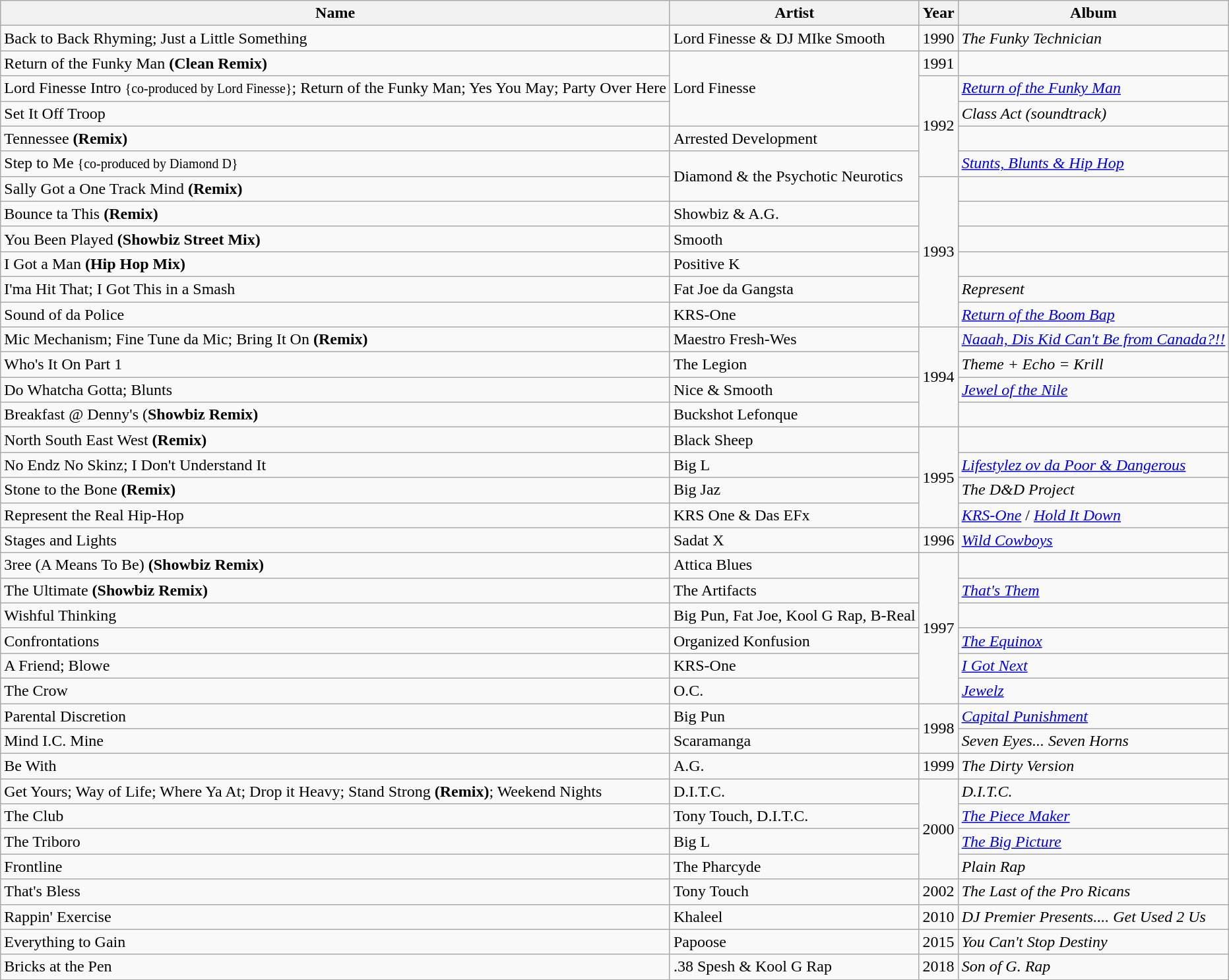<table class="wikitable">
<tr>
<th>Name</th>
<th>Artist</th>
<th>Year</th>
<th>Album</th>
</tr>
<tr>
<td>Back to Back Rhyming; Just a Little Something</td>
<td>Lord Finesse & DJ MIke Smooth</td>
<td>1990</td>
<td><em>The Funky Technician</em></td>
</tr>
<tr>
<td>Return of the Funky Man <strong>(Clean Remix)</strong></td>
<td rowspan="3">Lord Finesse</td>
<td>1991</td>
<td></td>
</tr>
<tr>
<td>Lord Finesse Intro <small>{co-produced by Lord Finesse}</small>; Return of the Funky Man; Yes You May; Party Over Here</td>
<td rowspan="4">1992</td>
<td><em><a href='#'>Return of the Funky Man</a></em></td>
</tr>
<tr>
<td>Set It Off Troop</td>
<td><em>Class Act (soundtrack)</em></td>
</tr>
<tr>
<td>Tennessee <strong>(Remix)</strong></td>
<td>Arrested Development</td>
<td></td>
</tr>
<tr>
<td>Step to Me <small>{co-produced by Diamond D}</small></td>
<td rowspan="2">Diamond & the Psychotic Neurotics</td>
<td><em><a href='#'>Stunts, Blunts & Hip Hop</a></em></td>
</tr>
<tr>
<td>Sally Got a One Track Mind <strong>(Remix)</strong></td>
<td rowspan="6">1993</td>
<td></td>
</tr>
<tr>
<td>Bounce ta This <strong>(Remix)</strong></td>
<td>Showbiz & A.G.</td>
<td></td>
</tr>
<tr>
<td>You Been Played <strong>(Showbiz Street Mix)</strong></td>
<td>Smooth</td>
<td></td>
</tr>
<tr>
<td>I Got a Man <strong>(Hip Hop Mix)</strong></td>
<td>Positive K</td>
<td></td>
</tr>
<tr>
<td>I'ma Hit That; I Got This in a Smash</td>
<td>Fat Joe da Gangsta</td>
<td><em>Represent</em></td>
</tr>
<tr>
<td>Sound of da Police</td>
<td>KRS-One</td>
<td><em><a href='#'>Return of the Boom Bap</a></em></td>
</tr>
<tr>
<td>Mic Mechanism; Fine Tune da Mic; Bring It On <strong>(Remix)</strong></td>
<td>Maestro Fresh-Wes</td>
<td rowspan="4">1994</td>
<td><em><a href='#'>Naaah, Dis Kid Can't Be from Canada?!!</a></em></td>
</tr>
<tr>
<td>Who's It On Part 1</td>
<td>The Legion</td>
<td><em>Theme + Echo = Krill</em></td>
</tr>
<tr>
<td>Do Whatcha Gotta; Blunts</td>
<td>Nice & Smooth</td>
<td><em><a href='#'>Jewel of the Nile</a></em></td>
</tr>
<tr>
<td>Breakfast @ Denny's (<strong>Showbiz Remix)</strong></td>
<td>Buckshot Lefonque</td>
<td></td>
</tr>
<tr>
<td>North South East West <strong>(Remix)</strong></td>
<td>Black Sheep</td>
<td rowspan="4">1995</td>
<td></td>
</tr>
<tr>
<td>No Endz No Skinz; I Don't Understand It</td>
<td>Big L</td>
<td><em><a href='#'>Lifestylez ov da Poor & Dangerous</a></em></td>
</tr>
<tr>
<td>Stone to the Bone <strong>(Remix)</strong></td>
<td>Big Jaz</td>
<td><em>The D&D Project</em></td>
</tr>
<tr>
<td>Represent the Real Hip-Hop</td>
<td>KRS One & Das EFx</td>
<td><a href='#'><em>KRS-One</em></a> / <a href='#'><em>Hold It Down</em></a></td>
</tr>
<tr>
<td>Stages and Lights</td>
<td>Sadat X</td>
<td>1996</td>
<td><em><a href='#'>Wild Cowboys</a></em></td>
</tr>
<tr>
<td>3ree (A Means To Be) <strong>(Showbiz Remix)</strong></td>
<td>Attica Blues</td>
<td rowspan="6">1997</td>
<td></td>
</tr>
<tr>
<td>The Ultimate <strong>(Showbiz Remix)</strong></td>
<td>The Artifacts</td>
<td><em><a href='#'>That's Them</a></em></td>
</tr>
<tr>
<td>Wishful Thinking</td>
<td>Big Pun, Fat Joe, Kool G Rap, B-Real</td>
<td></td>
</tr>
<tr>
<td>Confrontations</td>
<td>Organized Konfusion</td>
<td><a href='#'><em>The Equinox</em></a></td>
</tr>
<tr>
<td>A Friend; Blowe</td>
<td>KRS-One</td>
<td><em><a href='#'>I Got Next</a></em></td>
</tr>
<tr>
<td>The Crow</td>
<td>O.C.</td>
<td><em><a href='#'>Jewelz</a></em></td>
</tr>
<tr>
<td>Parental Discretion</td>
<td>Big Pun</td>
<td rowspan="2">1998</td>
<td><a href='#'><em>Capital Punishment</em></a></td>
</tr>
<tr>
<td>Mind I.C. Mine</td>
<td>Scaramanga</td>
<td><em>Seven Eyes... Seven Horns</em></td>
</tr>
<tr>
<td>Be With</td>
<td>A.G.</td>
<td>1999</td>
<td><em>The Dirty Version</em></td>
</tr>
<tr>
<td>Get Yours; Way of Life; Where Ya At; Drop it Heavy; Stand Strong <strong>(Remix)</strong>; Weekend Nights</td>
<td>D.I.T.C.</td>
<td rowspan="4">2000</td>
<td><em>D.I.T.C.</em></td>
</tr>
<tr>
<td>The Club</td>
<td>Tony Touch, D.I.T.C.</td>
<td><em><a href='#'>The Piece Maker</a></em></td>
</tr>
<tr>
<td>The Triboro</td>
<td>Big L</td>
<td><a href='#'><em>The Big Picture</em></a></td>
</tr>
<tr>
<td>Frontline</td>
<td>The Pharcyde</td>
<td><em>Plain Rap</em></td>
</tr>
<tr>
<td>That's Bless</td>
<td>Tony Touch</td>
<td>2002</td>
<td><em>The Last of the Pro Ricans</em></td>
</tr>
<tr>
<td>Rappin' Exercise</td>
<td>Khaleel</td>
<td>2010</td>
<td><em>DJ Premier Presents.... Get Used 2 Us</em></td>
</tr>
<tr>
<td>Everything to Gain</td>
<td>Papoose</td>
<td>2015</td>
<td><em>You Can't Stop Destiny</em></td>
</tr>
<tr>
<td>Bricks at the Pen</td>
<td>.38 Spesh & Kool G Rap</td>
<td>2018</td>
<td><em>Son of G. Rap</em></td>
</tr>
</table>
